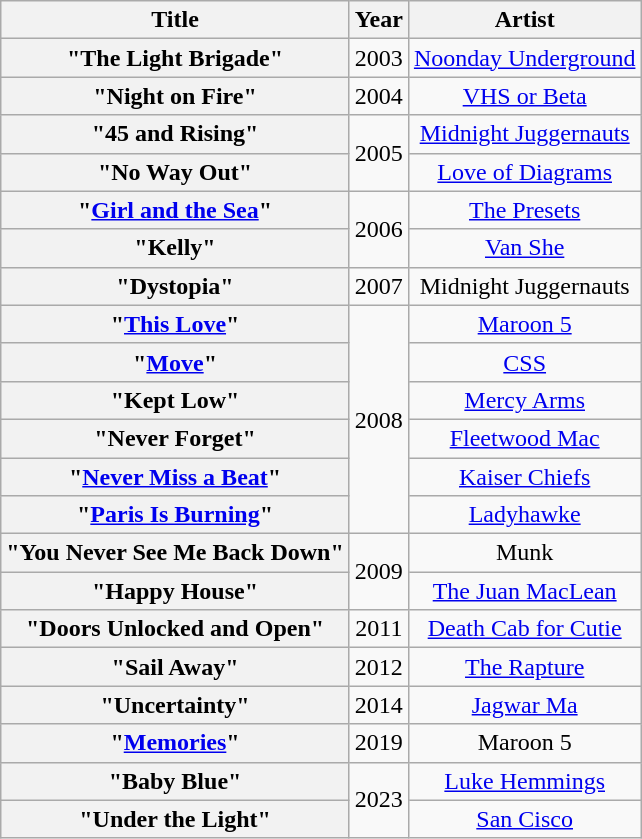<table class="wikitable plainrowheaders" style="text-align:center">
<tr>
<th scope="col">Title</th>
<th scope="col">Year</th>
<th scope="col">Artist</th>
</tr>
<tr>
<th scope="row">"The Light Brigade"</th>
<td>2003</td>
<td><a href='#'>Noonday Underground</a></td>
</tr>
<tr>
<th scope="row">"Night on Fire"</th>
<td>2004</td>
<td><a href='#'>VHS or Beta</a></td>
</tr>
<tr>
<th scope="row">"45 and Rising"</th>
<td rowspan="2">2005</td>
<td><a href='#'>Midnight Juggernauts</a></td>
</tr>
<tr>
<th scope="row">"No Way Out"</th>
<td><a href='#'>Love of Diagrams</a></td>
</tr>
<tr>
<th scope="row">"<a href='#'>Girl and the Sea</a>"</th>
<td rowspan="2">2006</td>
<td><a href='#'>The Presets</a></td>
</tr>
<tr>
<th scope="row">"Kelly"</th>
<td><a href='#'>Van She</a></td>
</tr>
<tr>
<th scope="row">"Dystopia"</th>
<td>2007</td>
<td>Midnight Juggernauts</td>
</tr>
<tr>
<th scope="row">"<a href='#'>This Love</a>"</th>
<td rowspan="6">2008</td>
<td><a href='#'>Maroon 5</a></td>
</tr>
<tr>
<th scope="row">"<a href='#'>Move</a>"</th>
<td><a href='#'>CSS</a></td>
</tr>
<tr>
<th scope="row">"Kept Low"</th>
<td><a href='#'>Mercy Arms</a></td>
</tr>
<tr>
<th scope="row">"Never Forget"</th>
<td><a href='#'>Fleetwood Mac</a></td>
</tr>
<tr>
<th scope="row">"<a href='#'>Never Miss a Beat</a>"</th>
<td><a href='#'>Kaiser Chiefs</a></td>
</tr>
<tr>
<th scope="row">"<a href='#'>Paris Is Burning</a>"</th>
<td><a href='#'>Ladyhawke</a></td>
</tr>
<tr>
<th scope="row">"You Never See Me Back Down"</th>
<td rowspan="2">2009</td>
<td>Munk</td>
</tr>
<tr>
<th scope="row">"Happy House"</th>
<td><a href='#'>The Juan MacLean</a></td>
</tr>
<tr>
<th scope="row">"Doors Unlocked and Open"</th>
<td>2011</td>
<td><a href='#'>Death Cab for Cutie</a></td>
</tr>
<tr>
<th scope="row">"Sail Away"</th>
<td>2012</td>
<td><a href='#'>The Rapture</a></td>
</tr>
<tr>
<th scope="row">"Uncertainty"</th>
<td>2014</td>
<td><a href='#'>Jagwar Ma</a></td>
</tr>
<tr>
<th scope="row">"<a href='#'>Memories</a>"</th>
<td>2019</td>
<td>Maroon 5</td>
</tr>
<tr>
<th scope="row">"Baby Blue"</th>
<td rowspan="2">2023</td>
<td><a href='#'>Luke Hemmings</a></td>
</tr>
<tr>
<th scope="row">"Under the Light"</th>
<td><a href='#'>San Cisco</a></td>
</tr>
</table>
